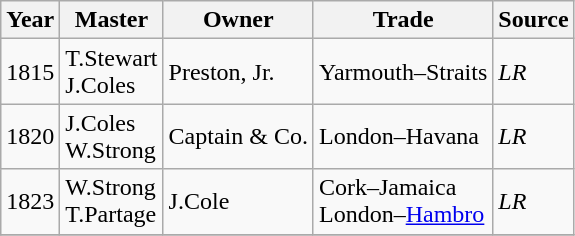<table class="sortable wikitable">
<tr>
<th>Year</th>
<th>Master</th>
<th>Owner</th>
<th>Trade</th>
<th>Source</th>
</tr>
<tr>
<td>1815</td>
<td>T.Stewart<br>J.Coles</td>
<td>Preston, Jr.</td>
<td>Yarmouth–Straits</td>
<td><em>LR</em></td>
</tr>
<tr>
<td>1820</td>
<td>J.Coles<br>W.Strong</td>
<td>Captain & Co.</td>
<td>London–Havana</td>
<td><em>LR</em></td>
</tr>
<tr>
<td>1823</td>
<td>W.Strong<br>T.Partage</td>
<td>J.Cole</td>
<td>Cork–Jamaica<br>London–<a href='#'>Hambro</a></td>
<td><em>LR</em></td>
</tr>
<tr>
</tr>
</table>
